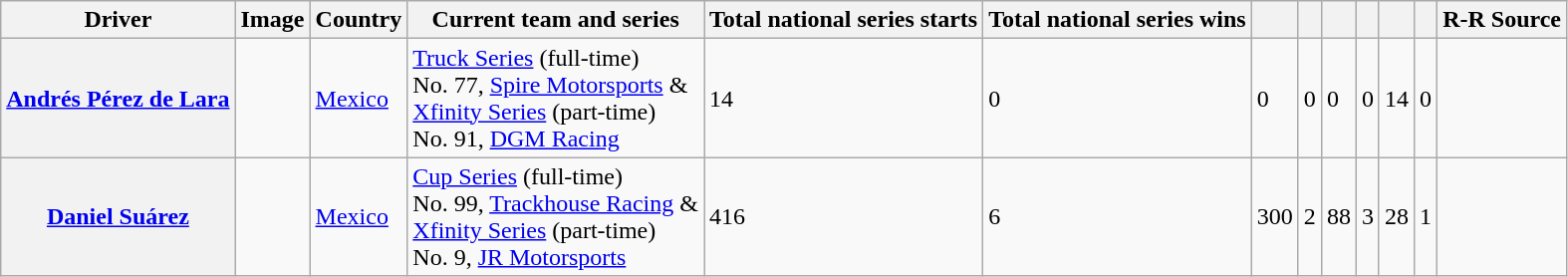<table class="wikitable sortable" style="font-size: 100%;">
<tr>
<th>Driver</th>
<th>Image</th>
<th>Country</th>
<th>Current team and series</th>
<th>Total national series starts</th>
<th>Total national series wins</th>
<th></th>
<th></th>
<th></th>
<th></th>
<th></th>
<th></th>
<th>R-R Source</th>
</tr>
<tr>
<th><a href='#'>Andrés Pérez de Lara</a></th>
<td></td>
<td> <a href='#'>Mexico</a></td>
<td><a href='#'>Truck Series</a> (full-time) <br> No. 77, <a href='#'>Spire Motorsports</a> & <br> <a href='#'>Xfinity Series</a> (part-time) <br> No. 91, <a href='#'>DGM Racing</a></td>
<td>14</td>
<td>0</td>
<td>0</td>
<td>0</td>
<td>0</td>
<td>0</td>
<td>14</td>
<td>0</td>
<td></td>
</tr>
<tr>
<th><a href='#'>Daniel Suárez</a></th>
<td></td>
<td> <a href='#'>Mexico</a></td>
<td><a href='#'>Cup Series</a> (full-time) <br> No. 99, <a href='#'>Trackhouse Racing</a> & <br> <a href='#'>Xfinity Series</a> (part-time) <br> No. 9, <a href='#'>JR Motorsports</a></td>
<td>416</td>
<td>6</td>
<td>300</td>
<td>2</td>
<td>88</td>
<td>3</td>
<td>28</td>
<td>1</td>
<td></td>
</tr>
</table>
